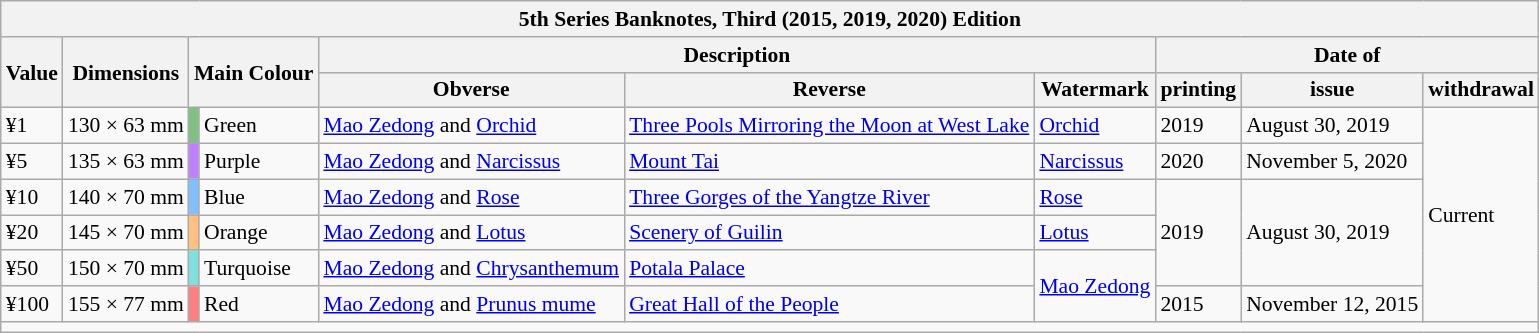<table class="wikitable" style="font-size: 90%">
<tr>
<th colspan="10">5th Series Banknotes, Third (2015, 2019, 2020) Edition</th>
</tr>
<tr>
<th rowspan="2">Value</th>
<th rowspan="2">Dimensions</th>
<th colspan="2" rowspan="2">Main Colour</th>
<th colspan="3">Description</th>
<th colspan="3">Date of</th>
</tr>
<tr>
<th>Obverse</th>
<th>Reverse</th>
<th>Watermark</th>
<th>printing</th>
<th>issue</th>
<th>withdrawal</th>
</tr>
<tr>
<td>¥1</td>
<td>130 × 63 mm</td>
<td style="background:#80C080;width:0"></td>
<td>Green</td>
<td><a href='#'>Mao Zedong</a> and <a href='#'>Orchid</a></td>
<td><a href='#'>Three Pools Mirroring the Moon at West Lake</a></td>
<td><a href='#'>Orchid</a></td>
<td>2019</td>
<td>August 30, 2019</td>
<td rowspan="6">Current</td>
</tr>
<tr>
<td>¥5</td>
<td>135 × 63 mm</td>
<td style="background:#C080FF"></td>
<td>Purple</td>
<td><a href='#'>Mao Zedong</a> and <a href='#'>Narcissus</a></td>
<td><a href='#'>Mount Tai</a></td>
<td><a href='#'>Narcissus</a></td>
<td>2020</td>
<td>November 5, 2020</td>
</tr>
<tr>
<td>¥10</td>
<td>140 × 70 mm</td>
<td style="background:#80C0FF;width:0"></td>
<td>Blue</td>
<td><a href='#'>Mao Zedong</a> and <a href='#'>Rose</a></td>
<td><a href='#'>Three Gorges of the Yangtze River</a></td>
<td><a href='#'>Rose</a></td>
<td rowspan="3">2019</td>
<td rowspan="3">August 30, 2019</td>
</tr>
<tr>
<td>¥20</td>
<td>145 × 70 mm</td>
<td style="background:#FFC080;width:0"></td>
<td>Orange</td>
<td><a href='#'>Mao Zedong</a> and <a href='#'>Lotus</a></td>
<td><a href='#'>Scenery of Guilin</a></td>
<td><a href='#'>Lotus</a></td>
</tr>
<tr>
<td>¥50</td>
<td>150 × 70 mm</td>
<td style="background:#80E0E0;width:0"></td>
<td>Turquoise</td>
<td><a href='#'>Mao Zedong</a> and <a href='#'>Chrysanthemum</a></td>
<td><a href='#'>Potala Palace</a></td>
<td rowspan="2"><a href='#'>Mao Zedong</a></td>
</tr>
<tr>
<td>¥100</td>
<td>155 × 77 mm</td>
<td style="background:#FF8080;width:0"></td>
<td>Red</td>
<td><a href='#'>Mao Zedong</a> and <a href='#'>Prunus mume</a></td>
<td><a href='#'>Great Hall of the People</a></td>
<td>2015</td>
<td>November 12, 2015</td>
</tr>
<tr>
<td colspan="10"></td>
</tr>
</table>
